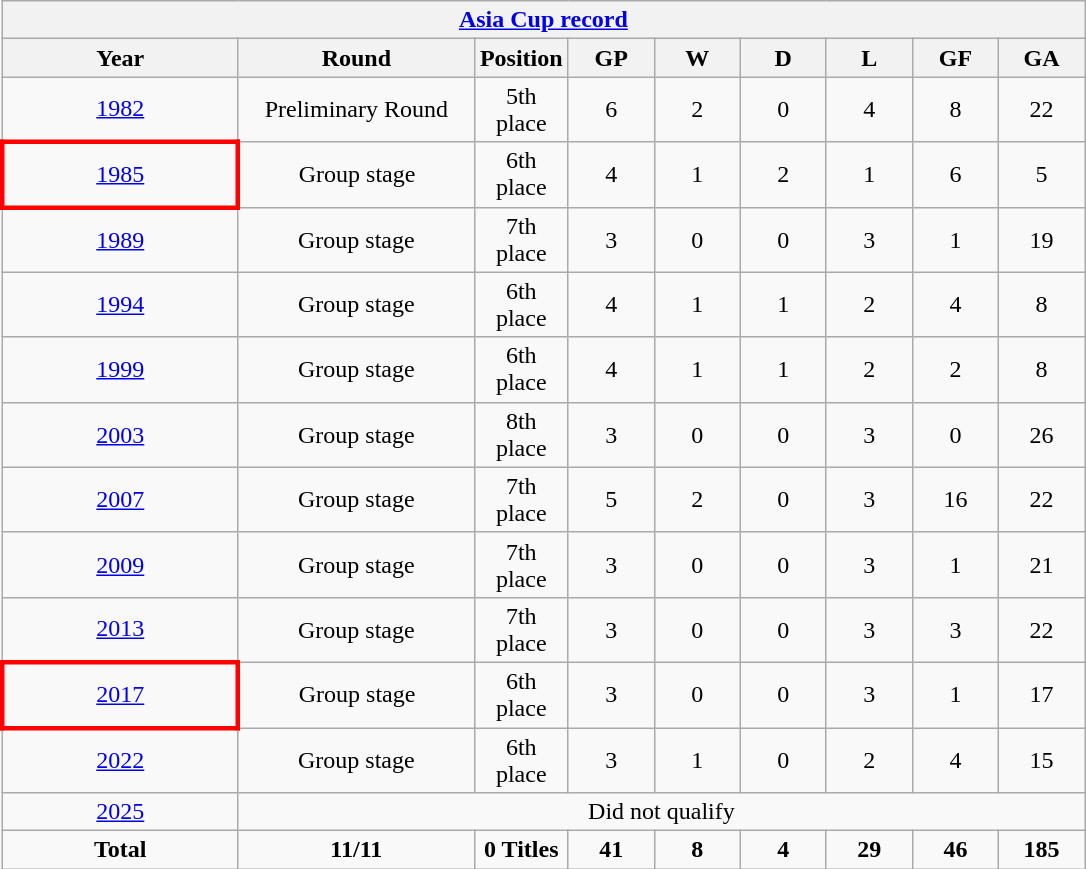<table class="wikitable" style="text-align: center;">
<tr>
<th colspan=9><a href='#'>Asia Cup record</a></th>
</tr>
<tr>
<th width=150>Year</th>
<th width=150>Round</th>
<th width=50>Position</th>
<th width=50>GP</th>
<th width=50>W</th>
<th width=50>D</th>
<th width=50>L</th>
<th width=50>GF</th>
<th width=50>GA</th>
</tr>
<tr>
<td> <a href='#'>1982</a></td>
<td>Preliminary Round</td>
<td>5th place</td>
<td>6</td>
<td>2</td>
<td>0</td>
<td>4</td>
<td>8</td>
<td>22</td>
</tr>
<tr>
<td style="border: 3px solid red"> <a href='#'>1985</a></td>
<td>Group stage</td>
<td>6th place</td>
<td>4</td>
<td>1</td>
<td>2</td>
<td>1</td>
<td>6</td>
<td>5</td>
</tr>
<tr>
<td> <a href='#'>1989</a></td>
<td>Group stage</td>
<td>7th place</td>
<td>3</td>
<td>0</td>
<td>0</td>
<td>3</td>
<td>1</td>
<td>19</td>
</tr>
<tr>
<td> <a href='#'>1994</a></td>
<td>Group stage</td>
<td>6th place</td>
<td>4</td>
<td>1</td>
<td>1</td>
<td>2</td>
<td>4</td>
<td>8</td>
</tr>
<tr>
<td> <a href='#'>1999</a></td>
<td>Group stage</td>
<td>6th place</td>
<td>4</td>
<td>1</td>
<td>1</td>
<td>2</td>
<td>2</td>
<td>8</td>
</tr>
<tr>
<td> <a href='#'>2003</a></td>
<td>Group stage</td>
<td>8th place</td>
<td>3</td>
<td>0</td>
<td>0</td>
<td>3</td>
<td>0</td>
<td>26</td>
</tr>
<tr>
<td> <a href='#'>2007</a></td>
<td>Group stage</td>
<td>7th place</td>
<td>5</td>
<td>2</td>
<td>0</td>
<td>3</td>
<td>16</td>
<td>22</td>
</tr>
<tr>
<td> <a href='#'>2009</a></td>
<td>Group stage</td>
<td>7th place</td>
<td>3</td>
<td>0</td>
<td>0</td>
<td>3</td>
<td>1</td>
<td>21</td>
</tr>
<tr>
<td> <a href='#'>2013</a></td>
<td>Group stage</td>
<td>7th place</td>
<td>3</td>
<td>0</td>
<td>0</td>
<td>3</td>
<td>3</td>
<td>22</td>
</tr>
<tr>
<td style="border: 3px solid red"> <a href='#'>2017</a></td>
<td>Group stage</td>
<td>6th place</td>
<td>3</td>
<td>0</td>
<td>0</td>
<td>3</td>
<td>1</td>
<td>17</td>
</tr>
<tr>
<td> <a href='#'>2022</a></td>
<td>Group stage</td>
<td>6th place</td>
<td>3</td>
<td>1</td>
<td>0</td>
<td>2</td>
<td>4</td>
<td>15</td>
</tr>
<tr>
<td> <a href='#'>2025</a></td>
<td colspan=8>Did not qualify</td>
</tr>
<tr>
<td><strong>Total</strong></td>
<td><strong>11/11</strong></td>
<td><strong>0 Titles</strong></td>
<td><strong>41</strong></td>
<td><strong>8</strong></td>
<td><strong>4</strong></td>
<td><strong>29</strong></td>
<td><strong>46</strong></td>
<td><strong>185</strong></td>
</tr>
</table>
